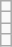<table class="wikitable">
<tr>
<td></td>
</tr>
<tr>
<td></td>
</tr>
<tr>
<td></td>
</tr>
<tr>
<td></td>
</tr>
</table>
